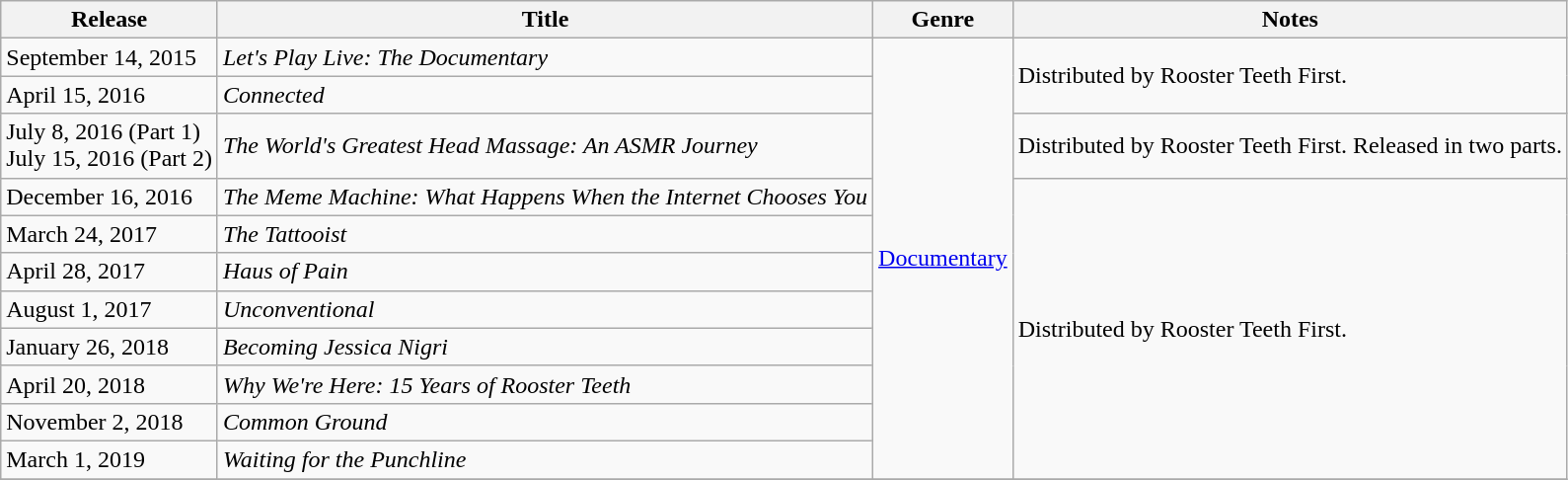<table class="wikitable sortable">
<tr>
<th>Release</th>
<th>Title</th>
<th>Genre</th>
<th class="unsortable">Notes</th>
</tr>
<tr>
<td>September 14, 2015</td>
<td><em>Let's Play Live: The Documentary</em></td>
<td rowspan="11"><a href='#'>Documentary</a></td>
<td rowspan="2">Distributed by Rooster Teeth First.</td>
</tr>
<tr>
<td>April 15, 2016</td>
<td><em>Connected</em></td>
</tr>
<tr>
<td>July 8, 2016 (Part 1)<br>July 15, 2016 (Part 2)</td>
<td><em>The World's Greatest Head Massage: An ASMR Journey</em></td>
<td>Distributed by Rooster Teeth First. Released in two parts.</td>
</tr>
<tr>
<td>December 16, 2016</td>
<td><em>The Meme Machine: What Happens When the Internet Chooses You</em></td>
<td rowspan="8">Distributed by Rooster Teeth First.</td>
</tr>
<tr>
<td>March 24, 2017</td>
<td><em>The Tattooist</em></td>
</tr>
<tr>
<td>April 28, 2017</td>
<td><em>Haus of Pain</em></td>
</tr>
<tr>
<td>August 1, 2017</td>
<td><em>Unconventional</em></td>
</tr>
<tr>
<td>January 26, 2018</td>
<td><em>Becoming Jessica Nigri</em></td>
</tr>
<tr>
<td>April 20, 2018</td>
<td><em>Why We're Here: 15 Years of Rooster Teeth</em></td>
</tr>
<tr>
<td>November 2, 2018</td>
<td><em>Common Ground</em></td>
</tr>
<tr>
<td>March 1, 2019</td>
<td><em>Waiting for the Punchline</em></td>
</tr>
<tr>
</tr>
</table>
